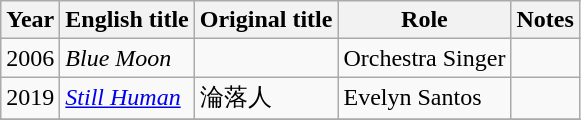<table class="wikitable sortable">
<tr>
<th>Year</th>
<th>English title</th>
<th>Original title</th>
<th>Role</th>
<th class="unsortable">Notes</th>
</tr>
<tr>
<td>2006</td>
<td><em>Blue Moon</em></td>
<td></td>
<td>Orchestra Singer</td>
<td></td>
</tr>
<tr>
<td>2019</td>
<td><em><a href='#'>Still Human</a></em></td>
<td>淪落人</td>
<td>Evelyn Santos</td>
<td></td>
</tr>
<tr>
</tr>
</table>
